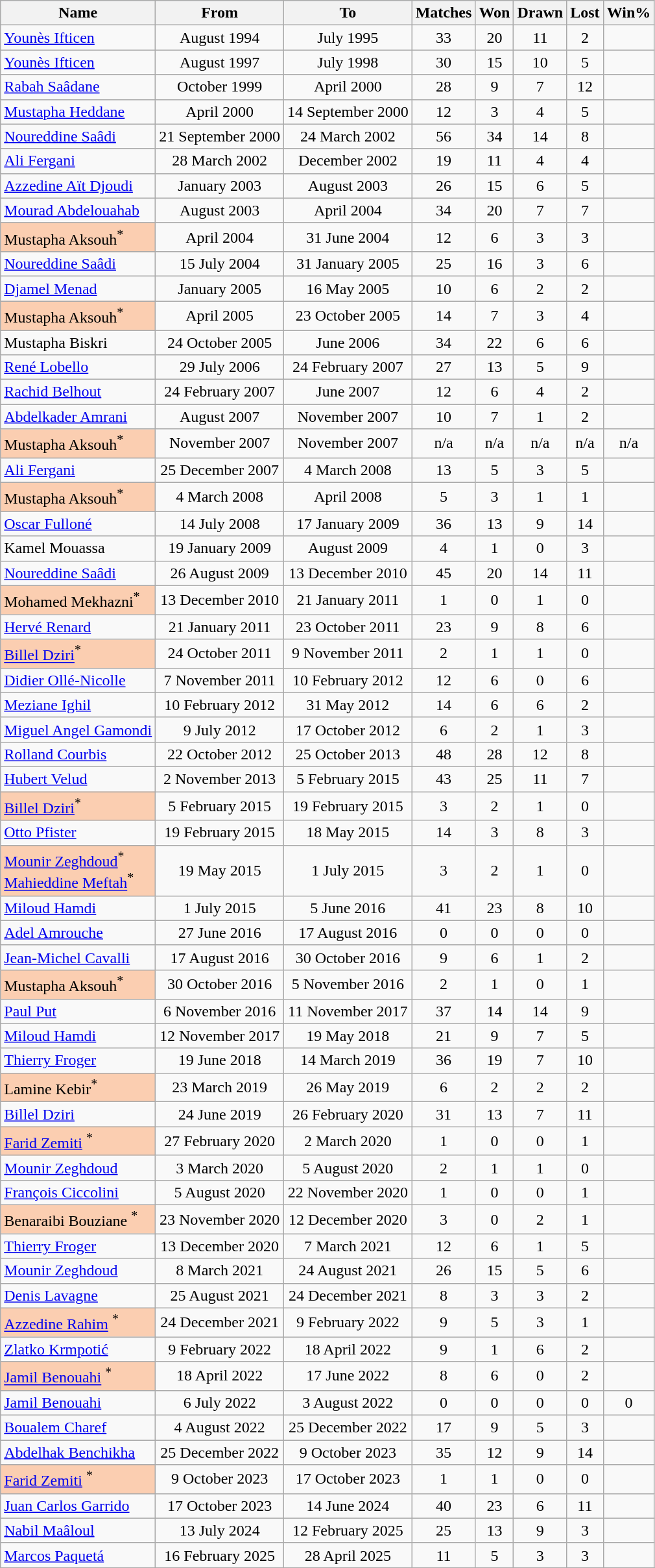<table class="wikitable plainrowheaders sortable" style="text-align:center">
<tr style="background:#f0f6ff;">
<th>Name</th>
<th>From</th>
<th>To</th>
<th>Matches</th>
<th>Won</th>
<th>Drawn</th>
<th>Lost</th>
<th>Win%</th>
</tr>
<tr>
<td align="left"> <a href='#'>Younès Ifticen</a></td>
<td>August 1994</td>
<td>July 1995</td>
<td>33</td>
<td>20</td>
<td>11</td>
<td>2</td>
<td></td>
</tr>
<tr>
<td align="left"> <a href='#'>Younès Ifticen</a></td>
<td>August 1997</td>
<td>July 1998</td>
<td>30</td>
<td>15</td>
<td>10</td>
<td>5</td>
<td></td>
</tr>
<tr>
<td align="left"> <a href='#'>Rabah Saâdane</a></td>
<td>October 1999</td>
<td>April 2000</td>
<td>28</td>
<td>9</td>
<td>7</td>
<td>12</td>
<td></td>
</tr>
<tr>
<td align="left"> <a href='#'>Mustapha Heddane</a></td>
<td>April 2000</td>
<td>14 September 2000</td>
<td>12</td>
<td>3</td>
<td>4</td>
<td>5</td>
<td></td>
</tr>
<tr>
<td align="left"> <a href='#'>Noureddine Saâdi</a></td>
<td>21 September 2000</td>
<td>24 March 2002</td>
<td>56</td>
<td>34</td>
<td>14</td>
<td>8</td>
<td></td>
</tr>
<tr>
<td align="left"> <a href='#'>Ali Fergani</a></td>
<td>28 March 2002</td>
<td>December 2002</td>
<td>19</td>
<td>11</td>
<td>4</td>
<td>4</td>
<td></td>
</tr>
<tr>
<td align="left"> <a href='#'>Azzedine Aït Djoudi</a></td>
<td>January 2003</td>
<td>August 2003</td>
<td>26</td>
<td>15</td>
<td>6</td>
<td>5</td>
<td></td>
</tr>
<tr>
<td align="left"> <a href='#'>Mourad Abdelouahab</a></td>
<td>August 2003</td>
<td>April 2004</td>
<td>34</td>
<td>20</td>
<td>7</td>
<td>7</td>
<td></td>
</tr>
<tr>
<td align="left" scope=row style=background:#FBCEB1> Mustapha Aksouh<sup>*</sup></td>
<td>April 2004</td>
<td>31 June 2004</td>
<td>12</td>
<td>6</td>
<td>3</td>
<td>3</td>
<td></td>
</tr>
<tr>
<td align="left"> <a href='#'>Noureddine Saâdi</a></td>
<td>15 July 2004</td>
<td>31 January 2005</td>
<td>25</td>
<td>16</td>
<td>3</td>
<td>6</td>
<td></td>
</tr>
<tr>
<td align="left"> <a href='#'>Djamel Menad</a></td>
<td>January 2005</td>
<td>16 May  2005</td>
<td>10</td>
<td>6</td>
<td>2</td>
<td>2</td>
<td></td>
</tr>
<tr>
<td align="left" scope=row style=background:#FBCEB1> Mustapha Aksouh<sup>*</sup></td>
<td>April 2005</td>
<td>23 October 2005</td>
<td>14</td>
<td>7</td>
<td>3</td>
<td>4</td>
<td></td>
</tr>
<tr>
<td align="left"> Mustapha Biskri</td>
<td>24 October 2005</td>
<td>June 2006</td>
<td>34</td>
<td>22</td>
<td>6</td>
<td>6</td>
<td></td>
</tr>
<tr>
<td align="left"> <a href='#'>René Lobello</a></td>
<td>29 July 2006</td>
<td>24 February 2007</td>
<td>27</td>
<td>13</td>
<td>5</td>
<td>9</td>
<td></td>
</tr>
<tr>
<td align="left"> <a href='#'>Rachid Belhout</a></td>
<td>24 February 2007</td>
<td>June 2007</td>
<td>12</td>
<td>6</td>
<td>4</td>
<td>2</td>
<td></td>
</tr>
<tr>
<td align="left"> <a href='#'>Abdelkader Amrani</a></td>
<td>August 2007</td>
<td>November 2007</td>
<td>10</td>
<td>7</td>
<td>1</td>
<td>2</td>
<td></td>
</tr>
<tr>
<td align="left" scope=row style=background:#FBCEB1> Mustapha Aksouh<sup>*</sup></td>
<td>November 2007</td>
<td>November 2007</td>
<td>n/a</td>
<td>n/a</td>
<td>n/a</td>
<td>n/a</td>
<td>n/a</td>
</tr>
<tr>
<td align="left"> <a href='#'>Ali Fergani</a></td>
<td>25 December 2007</td>
<td>4 March 2008</td>
<td>13</td>
<td>5</td>
<td>3</td>
<td>5</td>
<td></td>
</tr>
<tr>
<td align="left" scope=row style=background:#FBCEB1> Mustapha Aksouh<sup>*</sup></td>
<td>4 March 2008</td>
<td>April 2008</td>
<td>5</td>
<td>3</td>
<td>1</td>
<td>1</td>
<td></td>
</tr>
<tr>
<td align="left"> <a href='#'>Oscar Fulloné</a></td>
<td>14 July 2008</td>
<td>17 January 2009</td>
<td>36</td>
<td>13</td>
<td>9</td>
<td>14</td>
<td></td>
</tr>
<tr>
<td align="left"> Kamel Mouassa</td>
<td>19 January 2009</td>
<td>August 2009</td>
<td>4</td>
<td>1</td>
<td>0</td>
<td>3</td>
<td></td>
</tr>
<tr>
<td align="left"> <a href='#'>Noureddine Saâdi</a></td>
<td>26 August 2009</td>
<td>13 December 2010</td>
<td>45</td>
<td>20</td>
<td>14</td>
<td>11</td>
<td></td>
</tr>
<tr>
<td align="left" scope=row style=background:#FBCEB1> Mohamed Mekhazni<sup>*</sup></td>
<td>13 December 2010</td>
<td>21 January 2011</td>
<td>1</td>
<td>0</td>
<td>1</td>
<td>0</td>
<td></td>
</tr>
<tr>
<td align="left"> <a href='#'>Hervé Renard</a></td>
<td>21 January 2011</td>
<td>23 October 2011</td>
<td>23</td>
<td>9</td>
<td>8</td>
<td>6</td>
<td></td>
</tr>
<tr>
<td align="left" scope=row style=background:#FBCEB1> <a href='#'>Billel Dziri</a><sup>*</sup></td>
<td>24 October 2011</td>
<td>9 November 2011</td>
<td>2</td>
<td>1</td>
<td>1</td>
<td>0</td>
<td></td>
</tr>
<tr>
<td align="left"> <a href='#'>Didier Ollé-Nicolle</a></td>
<td>7 November 2011</td>
<td>10 February 2012</td>
<td>12</td>
<td>6</td>
<td>0</td>
<td>6</td>
<td></td>
</tr>
<tr>
<td align="left"> <a href='#'>Meziane Ighil</a></td>
<td>10 February 2012</td>
<td>31 May 2012</td>
<td>14</td>
<td>6</td>
<td>6</td>
<td>2</td>
<td></td>
</tr>
<tr>
<td align="left"> <a href='#'>Miguel Angel Gamondi</a></td>
<td>9 July 2012</td>
<td>17 October 2012</td>
<td>6</td>
<td>2</td>
<td>1</td>
<td>3</td>
<td></td>
</tr>
<tr>
<td align="left"> <a href='#'>Rolland Courbis</a></td>
<td>22 October 2012</td>
<td>25 October 2013</td>
<td>48</td>
<td>28</td>
<td>12</td>
<td>8</td>
<td></td>
</tr>
<tr>
<td align="left"> <a href='#'>Hubert Velud</a></td>
<td>2 November 2013</td>
<td>5 February 2015</td>
<td>43</td>
<td>25</td>
<td>11</td>
<td>7</td>
<td></td>
</tr>
<tr>
<td align="left" scope=row style=background:#FBCEB1> <a href='#'>Billel Dziri</a><sup>*</sup></td>
<td>5 February 2015</td>
<td>19 February 2015</td>
<td>3</td>
<td>2</td>
<td>1</td>
<td>0</td>
<td></td>
</tr>
<tr>
<td align="left"> <a href='#'>Otto Pfister</a></td>
<td>19 February 2015</td>
<td>18 May 2015</td>
<td>14</td>
<td>3</td>
<td>8</td>
<td>3</td>
<td></td>
</tr>
<tr>
<td align="left" scope=row style=background:#FBCEB1> <a href='#'>Mounir Zeghdoud</a><sup>*</sup><br> <a href='#'>Mahieddine Meftah</a><sup>*</sup></td>
<td>19 May 2015</td>
<td>1 July 2015</td>
<td>3</td>
<td>2</td>
<td>1</td>
<td>0</td>
<td></td>
</tr>
<tr>
<td align="left"> <a href='#'>Miloud Hamdi</a></td>
<td>1 July 2015</td>
<td>5 June 2016</td>
<td>41</td>
<td>23</td>
<td>8</td>
<td>10</td>
<td></td>
</tr>
<tr>
<td align="left"> <a href='#'>Adel Amrouche</a></td>
<td>27 June 2016</td>
<td>17 August 2016</td>
<td>0</td>
<td>0</td>
<td>0</td>
<td>0</td>
<td></td>
</tr>
<tr>
<td align="left"> <a href='#'>Jean-Michel Cavalli</a></td>
<td>17 August 2016</td>
<td>30 October 2016</td>
<td>9</td>
<td>6</td>
<td>1</td>
<td>2</td>
<td></td>
</tr>
<tr>
<td align="left" scope=row style=background:#FBCEB1> Mustapha Aksouh<sup>*</sup></td>
<td>30 October 2016</td>
<td>5 November 2016</td>
<td>2</td>
<td>1</td>
<td>0</td>
<td>1</td>
<td></td>
</tr>
<tr>
<td align="left"> <a href='#'>Paul Put</a></td>
<td>6 November 2016</td>
<td>11 November 2017</td>
<td>37</td>
<td>14</td>
<td>14</td>
<td>9</td>
<td></td>
</tr>
<tr>
<td align="left"> <a href='#'>Miloud Hamdi</a></td>
<td>12 November 2017</td>
<td>19 May 2018</td>
<td>21</td>
<td>9</td>
<td>7</td>
<td>5</td>
<td></td>
</tr>
<tr>
<td align="left"> <a href='#'>Thierry Froger</a></td>
<td>19 June 2018</td>
<td>14 March 2019</td>
<td>36</td>
<td>19</td>
<td>7</td>
<td>10</td>
<td></td>
</tr>
<tr>
<td align="left" scope=row style=background:#FBCEB1> Lamine Kebir<sup>*</sup></td>
<td>23 March 2019</td>
<td>26 May 2019</td>
<td>6</td>
<td>2</td>
<td>2</td>
<td>2</td>
<td></td>
</tr>
<tr>
<td align="left"> <a href='#'>Billel Dziri</a></td>
<td>24 June 2019</td>
<td>26 February 2020</td>
<td>31</td>
<td>13</td>
<td>7</td>
<td>11</td>
<td></td>
</tr>
<tr>
<td align="left" scope=row style=background:#FBCEB1> <a href='#'>Farid Zemiti</a> <sup>*</sup></td>
<td>27 February 2020</td>
<td>2 March 2020</td>
<td>1</td>
<td>0</td>
<td>0</td>
<td>1</td>
<td></td>
</tr>
<tr>
<td align="left"> <a href='#'>Mounir Zeghdoud</a></td>
<td>3 March 2020</td>
<td>5 August 2020</td>
<td>2</td>
<td>1</td>
<td>1</td>
<td>0</td>
<td></td>
</tr>
<tr>
<td align="left"> <a href='#'>François Ciccolini</a></td>
<td>5 August 2020</td>
<td>22 November 2020</td>
<td>1</td>
<td>0</td>
<td>0</td>
<td>1</td>
<td></td>
</tr>
<tr>
<td align="left" scope=row style=background:#FBCEB1> Benaraibi Bouziane <sup>*</sup></td>
<td>23 November 2020</td>
<td>12 December 2020</td>
<td>3</td>
<td>0</td>
<td>2</td>
<td>1</td>
<td></td>
</tr>
<tr>
<td align="left"> <a href='#'>Thierry Froger</a></td>
<td>13 December 2020</td>
<td>7 March 2021</td>
<td>12</td>
<td>6</td>
<td>1</td>
<td>5</td>
<td></td>
</tr>
<tr>
<td align="left"> <a href='#'>Mounir Zeghdoud</a></td>
<td>8 March 2021</td>
<td>24 August 2021</td>
<td>26</td>
<td>15</td>
<td>5</td>
<td>6</td>
<td></td>
</tr>
<tr>
<td align="left"> <a href='#'>Denis Lavagne</a></td>
<td>25 August 2021</td>
<td>24 December 2021</td>
<td>8</td>
<td>3</td>
<td>3</td>
<td>2</td>
<td></td>
</tr>
<tr>
<td align="left" scope=row style=background:#FBCEB1> <a href='#'>Azzedine Rahim</a> <sup>*</sup></td>
<td>24 December 2021</td>
<td>9 February 2022</td>
<td>9</td>
<td>5</td>
<td>3</td>
<td>1</td>
<td></td>
</tr>
<tr>
<td align="left"> <a href='#'>Zlatko Krmpotić</a></td>
<td>9 February 2022</td>
<td>18 April 2022</td>
<td>9</td>
<td>1</td>
<td>6</td>
<td>2</td>
<td></td>
</tr>
<tr>
<td align="left" scope=row style=background:#FBCEB1> <a href='#'>Jamil Benouahi</a> <sup>*</sup></td>
<td>18 April 2022</td>
<td>17 June 2022</td>
<td>8</td>
<td>6</td>
<td>0</td>
<td>2</td>
<td></td>
</tr>
<tr>
<td align="left"> <a href='#'>Jamil Benouahi</a></td>
<td>6 July 2022</td>
<td>3 August 2022</td>
<td>0</td>
<td>0</td>
<td>0</td>
<td>0</td>
<td>0</td>
</tr>
<tr>
<td align="left"> <a href='#'>Boualem Charef</a></td>
<td>4 August 2022</td>
<td>25 December 2022</td>
<td>17</td>
<td>9</td>
<td>5</td>
<td>3</td>
<td></td>
</tr>
<tr>
<td align="left"> <a href='#'>Abdelhak Benchikha</a></td>
<td>25 December 2022</td>
<td>9 October 2023</td>
<td>35</td>
<td>12</td>
<td>9</td>
<td>14</td>
<td></td>
</tr>
<tr>
<td align="left" scope=row style=background:#FBCEB1> <a href='#'>Farid Zemiti</a> <sup>*</sup></td>
<td>9 October 2023</td>
<td>17 October 2023</td>
<td>1</td>
<td>1</td>
<td>0</td>
<td>0</td>
<td></td>
</tr>
<tr>
<td align="left"> <a href='#'>Juan Carlos Garrido</a></td>
<td>17 October 2023</td>
<td>14 June 2024</td>
<td>40</td>
<td>23</td>
<td>6</td>
<td>11</td>
<td></td>
</tr>
<tr>
<td align="left"> <a href='#'>Nabil Maâloul</a></td>
<td>13 July 2024</td>
<td>12 February 2025</td>
<td>25</td>
<td>13</td>
<td>9</td>
<td>3</td>
<td></td>
</tr>
<tr>
<td align="left"> <a href='#'>Marcos Paquetá</a></td>
<td>16 February 2025</td>
<td>28 April 2025</td>
<td>11</td>
<td>5</td>
<td>3</td>
<td>3</td>
<td></td>
</tr>
<tr>
</tr>
</table>
